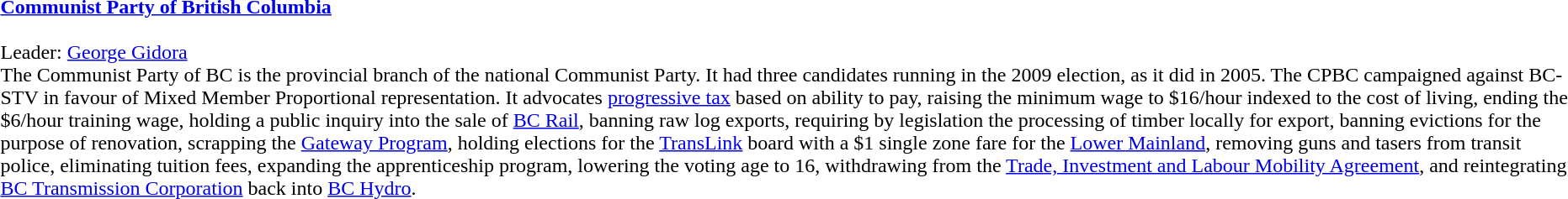<table>
<tr>
<td> </td>
<td><strong><a href='#'>Communist Party of British Columbia</a></strong><br><br>Leader: <a href='#'>George Gidora</a><br>The Communist Party of BC is the provincial branch of the national Communist Party. It had three candidates running in the 2009 election, as it did in 2005. The CPBC campaigned against BC-STV in favour of Mixed Member Proportional representation. It advocates <a href='#'>progressive tax</a> based on ability to pay, raising the minimum wage to $16/hour indexed to the cost of living, ending the $6/hour training wage, holding a public inquiry into the sale of <a href='#'>BC Rail</a>, banning raw log exports, requiring by legislation the processing of timber locally for export, banning evictions for the purpose of renovation, scrapping the <a href='#'>Gateway Program</a>, holding elections for the <a href='#'>TransLink</a> board with a $1 single zone fare for the <a href='#'>Lower Mainland</a>, removing guns and tasers from transit police, eliminating tuition fees, expanding the apprenticeship program, lowering the voting age to 16, withdrawing from the <a href='#'>Trade, Investment and Labour Mobility Agreement</a>, and reintegrating <a href='#'>BC Transmission Corporation</a> back into <a href='#'>BC Hydro</a>.</td>
</tr>
</table>
